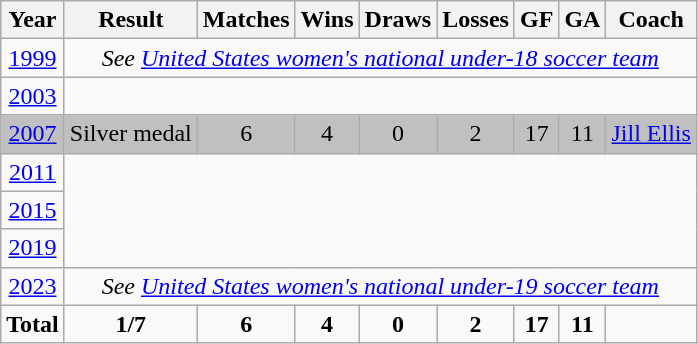<table class="wikitable" style="text-align: center;">
<tr>
<th>Year</th>
<th>Result</th>
<th>Matches</th>
<th>Wins</th>
<th>Draws</th>
<th>Losses</th>
<th>GF</th>
<th>GA</th>
<th>Coach</th>
</tr>
<tr>
<td> <a href='#'>1999</a></td>
<td colspan=8><em>See <a href='#'>United States women's national under-18 soccer team</a></em></td>
</tr>
<tr>
<td> <a href='#'>2003</a></td>
<td colspan=8></td>
</tr>
<tr style="background:silver;">
<td> <a href='#'>2007</a></td>
<td>Silver medal</td>
<td>6</td>
<td>4</td>
<td>0</td>
<td>2</td>
<td>17</td>
<td>11</td>
<td align=left><a href='#'>Jill Ellis</a></td>
</tr>
<tr>
<td> <a href='#'>2011</a></td>
<td rowspan=3 colspan=8></td>
</tr>
<tr>
<td> <a href='#'>2015</a></td>
</tr>
<tr>
<td> <a href='#'>2019</a></td>
</tr>
<tr>
<td> <a href='#'>2023</a></td>
<td colspan=8><em>See <a href='#'>United States women's national under-19 soccer team</a></em></td>
</tr>
<tr>
<td><strong>Total</strong></td>
<td><strong>1/7</strong></td>
<td><strong>6</strong></td>
<td><strong>4</strong></td>
<td><strong>0</strong></td>
<td><strong>2</strong></td>
<td><strong>17</strong></td>
<td><strong>11</strong></td>
<td></td>
</tr>
</table>
